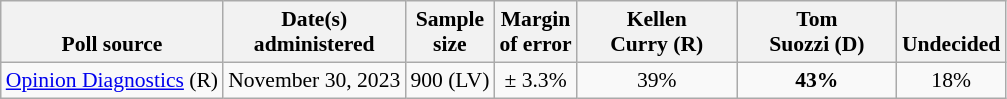<table class="wikitable" style="font-size:90%;text-align:center;">
<tr style="vertical-align:bottom">
<th>Poll source</th>
<th>Date(s)<br>administered</th>
<th>Sample<br>size</th>
<th>Margin<br>of error</th>
<th style="width:100px;">Kellen<br>Curry (R)</th>
<th style="width:100px;">Tom<br>Suozzi (D)</th>
<th>Undecided</th>
</tr>
<tr>
<td style="text-align:left;"><a href='#'>Opinion Diagnostics</a> (R)</td>
<td>November 30, 2023</td>
<td>900 (LV)</td>
<td>± 3.3%</td>
<td>39%</td>
<td><strong>43%</strong></td>
<td>18%</td>
</tr>
</table>
